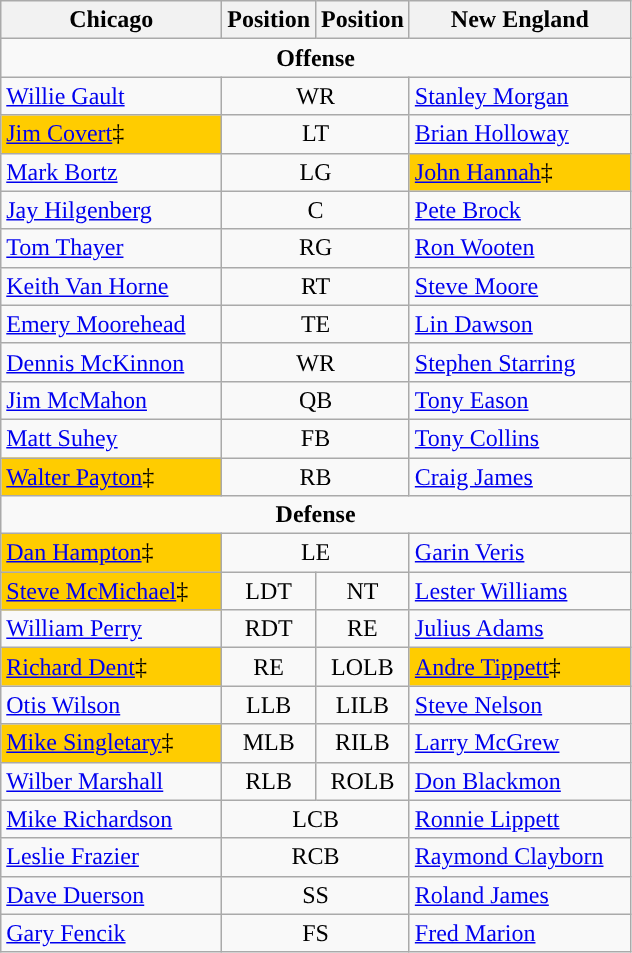<table class="wikitable">
<tr>
<th style="width:140px">Chicago</th>
<th>Position</th>
<th>Position</th>
<th style="width:140px">New England</th>
</tr>
<tr>
<td colspan="4" style="text-align:center;"><strong>Offense</strong></td>
</tr>
<tr>
<td><a href='#'>Willie Gault</a></td>
<td colspan="2" style="text-align:center;">WR</td>
<td><a href='#'>Stanley Morgan</a></td>
</tr>
<tr>
<td bgcolor="#FFCC00"><a href='#'>Jim Covert</a>‡</td>
<td colspan="2" style="text-align:center;">LT</td>
<td><a href='#'>Brian Holloway</a></td>
</tr>
<tr>
<td><a href='#'>Mark Bortz</a></td>
<td colspan="2" style="text-align:center;">LG</td>
<td bgcolor="#FFCC00"><a href='#'>John Hannah</a>‡</td>
</tr>
<tr>
<td><a href='#'>Jay Hilgenberg</a></td>
<td colspan="2" style="text-align:center;">C</td>
<td><a href='#'>Pete Brock</a></td>
</tr>
<tr>
<td><a href='#'>Tom Thayer</a></td>
<td colspan="2" style="text-align:center;">RG</td>
<td><a href='#'>Ron Wooten</a></td>
</tr>
<tr>
<td><a href='#'>Keith Van Horne</a></td>
<td colspan="2" style="text-align:center;">RT</td>
<td><a href='#'>Steve Moore</a></td>
</tr>
<tr>
<td><a href='#'>Emery Moorehead</a></td>
<td colspan="2" style="text-align:center;">TE</td>
<td><a href='#'>Lin Dawson</a></td>
</tr>
<tr>
<td><a href='#'>Dennis McKinnon</a></td>
<td colspan="2" style="text-align:center;">WR</td>
<td><a href='#'>Stephen Starring</a></td>
</tr>
<tr>
<td><a href='#'>Jim McMahon</a></td>
<td colspan="2" style="text-align:center;">QB</td>
<td><a href='#'>Tony Eason</a></td>
</tr>
<tr>
<td><a href='#'>Matt Suhey</a></td>
<td colspan="2" style="text-align:center;">FB</td>
<td><a href='#'>Tony Collins</a></td>
</tr>
<tr>
<td bgcolor="#FFCC00"><a href='#'>Walter Payton</a>‡</td>
<td colspan="2" style="text-align:center;">RB</td>
<td><a href='#'>Craig James</a></td>
</tr>
<tr>
<td colspan="4" style="text-align:center;"><strong>Defense</strong></td>
</tr>
<tr>
<td bgcolor="#FFCC00"><a href='#'>Dan Hampton</a>‡</td>
<td colspan="2" style="text-align:center;">LE</td>
<td><a href='#'>Garin Veris</a></td>
</tr>
<tr>
<td bgcolor="#FFCC00"><a href='#'>Steve McMichael</a>‡</td>
<td style="text-align:center;">LDT</td>
<td style="text-align:center;">NT</td>
<td><a href='#'>Lester Williams</a></td>
</tr>
<tr>
<td><a href='#'>William Perry</a></td>
<td style="text-align:center;">RDT</td>
<td style="text-align:center;">RE</td>
<td><a href='#'>Julius Adams</a></td>
</tr>
<tr>
<td bgcolor="#FFCC00"><a href='#'>Richard Dent</a>‡</td>
<td style="text-align:center;">RE</td>
<td style="text-align:center;">LOLB</td>
<td bgcolor="#FFCC00"><a href='#'>Andre Tippett</a>‡</td>
</tr>
<tr>
<td><a href='#'>Otis Wilson</a></td>
<td style="text-align:center;">LLB</td>
<td style="text-align:center;">LILB</td>
<td><a href='#'>Steve Nelson</a></td>
</tr>
<tr>
<td bgcolor="#FFCC00"><a href='#'>Mike Singletary</a>‡</td>
<td style="text-align:center;">MLB</td>
<td style="text-align:center;">RILB</td>
<td><a href='#'>Larry McGrew</a></td>
</tr>
<tr>
<td><a href='#'>Wilber Marshall</a></td>
<td style="text-align:center;">RLB</td>
<td style="text-align:center;">ROLB</td>
<td><a href='#'>Don Blackmon</a></td>
</tr>
<tr>
<td><a href='#'>Mike Richardson</a></td>
<td colspan="2" style="text-align:center;">LCB</td>
<td><a href='#'>Ronnie Lippett</a></td>
</tr>
<tr>
<td><a href='#'>Leslie Frazier</a></td>
<td colspan="2" style="text-align:center;">RCB</td>
<td><a href='#'>Raymond Clayborn</a></td>
</tr>
<tr>
<td><a href='#'>Dave Duerson</a></td>
<td colspan="2" style="text-align:center;">SS</td>
<td><a href='#'>Roland James</a></td>
</tr>
<tr>
<td><a href='#'>Gary Fencik</a></td>
<td colspan="2" style="text-align:center;">FS</td>
<td><a href='#'>Fred Marion</a></td>
</tr>
</table>
